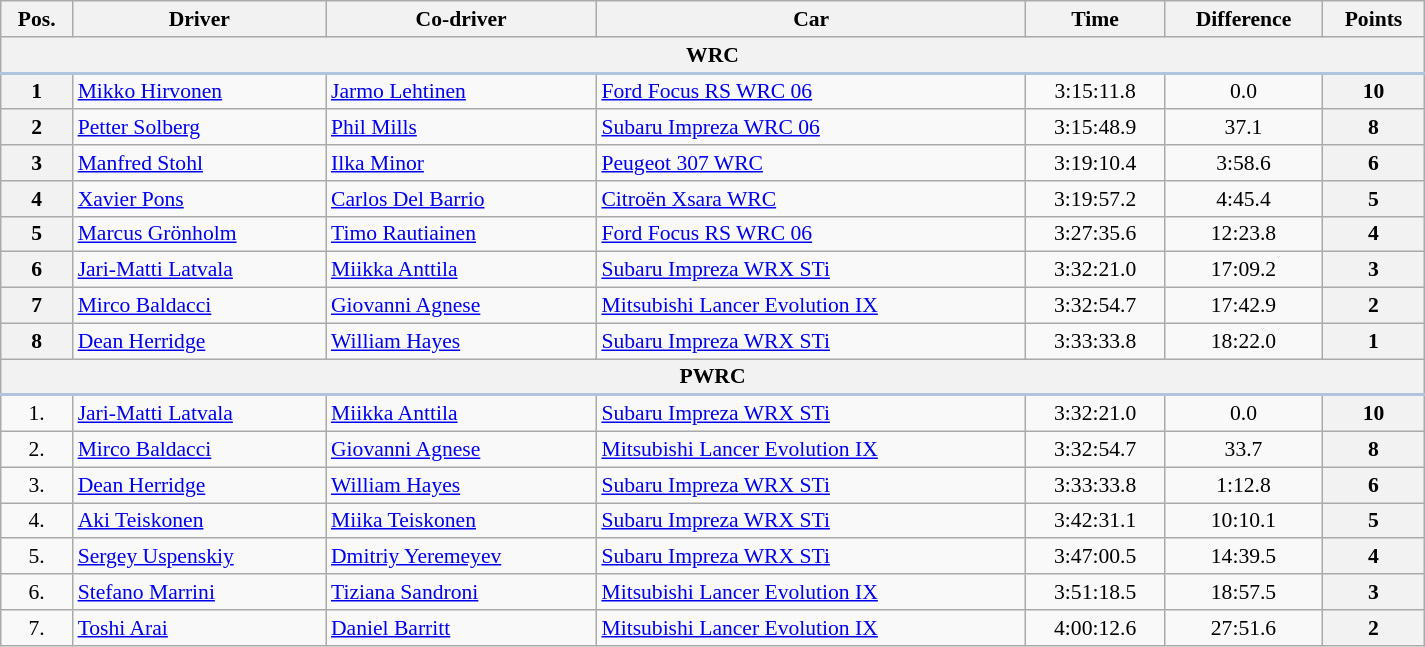<table class="wikitable" width="100%" style="text-align: center; font-size: 90%; max-width: 950px;">
<tr>
<th>Pos.</th>
<th>Driver</th>
<th>Co-driver</th>
<th>Car</th>
<th>Time</th>
<th>Difference</th>
<th>Points</th>
</tr>
<tr>
<th colspan="7" style="border-bottom: 2px solid LightSteelBlue;">WRC</th>
</tr>
<tr>
<th>1</th>
<td align="left"> <a href='#'>Mikko Hirvonen</a></td>
<td align="left"> <a href='#'>Jarmo Lehtinen</a></td>
<td align="left"><a href='#'>Ford Focus RS WRC 06</a></td>
<td>3:15:11.8</td>
<td>0.0</td>
<th>10</th>
</tr>
<tr>
<th>2</th>
<td align="left"> <a href='#'>Petter Solberg</a></td>
<td align="left"> <a href='#'>Phil Mills</a></td>
<td align="left"><a href='#'>Subaru Impreza WRC 06</a></td>
<td>3:15:48.9</td>
<td>37.1</td>
<th>8</th>
</tr>
<tr>
<th>3</th>
<td align="left"> <a href='#'>Manfred Stohl</a></td>
<td align="left"> <a href='#'>Ilka Minor</a></td>
<td align="left"><a href='#'>Peugeot 307 WRC</a></td>
<td>3:19:10.4</td>
<td>3:58.6</td>
<th>6</th>
</tr>
<tr>
<th>4</th>
<td align="left"> <a href='#'>Xavier Pons</a></td>
<td align="left"> <a href='#'>Carlos Del Barrio</a></td>
<td align="left"><a href='#'>Citroën Xsara WRC</a></td>
<td>3:19:57.2</td>
<td>4:45.4</td>
<th>5</th>
</tr>
<tr>
<th>5</th>
<td align="left"> <a href='#'>Marcus Grönholm</a></td>
<td align="left"> <a href='#'>Timo Rautiainen</a></td>
<td align="left"><a href='#'>Ford Focus RS WRC 06</a></td>
<td>3:27:35.6</td>
<td>12:23.8</td>
<th>4</th>
</tr>
<tr>
<th>6</th>
<td align="left"> <a href='#'>Jari-Matti Latvala</a></td>
<td align="left"> <a href='#'>Miikka Anttila</a></td>
<td align="left"><a href='#'>Subaru Impreza WRX STi</a></td>
<td>3:32:21.0</td>
<td>17:09.2</td>
<th>3</th>
</tr>
<tr>
<th>7</th>
<td align="left"> <a href='#'>Mirco Baldacci</a></td>
<td align="left"> <a href='#'>Giovanni Agnese</a></td>
<td align="left"><a href='#'>Mitsubishi Lancer Evolution IX</a></td>
<td>3:32:54.7</td>
<td>17:42.9</td>
<th>2</th>
</tr>
<tr>
<th>8</th>
<td align="left"> <a href='#'>Dean Herridge</a></td>
<td align="left"> <a href='#'>William Hayes</a></td>
<td align="left"><a href='#'>Subaru Impreza WRX STi</a></td>
<td>3:33:33.8</td>
<td>18:22.0</td>
<th>1</th>
</tr>
<tr>
<th colspan="7" style="border-bottom: 2px solid LightSteelBlue;">PWRC</th>
</tr>
<tr>
<td>1.</td>
<td align="left"> <a href='#'>Jari-Matti Latvala</a></td>
<td align="left"> <a href='#'>Miikka Anttila</a></td>
<td align="left"><a href='#'>Subaru Impreza WRX STi</a></td>
<td>3:32:21.0</td>
<td>0.0</td>
<th>10</th>
</tr>
<tr>
<td>2.</td>
<td align="left"> <a href='#'>Mirco Baldacci</a></td>
<td align="left"> <a href='#'>Giovanni Agnese</a></td>
<td align="left"><a href='#'>Mitsubishi Lancer Evolution IX</a></td>
<td>3:32:54.7</td>
<td>33.7</td>
<th>8</th>
</tr>
<tr>
<td>3.</td>
<td align="left"> <a href='#'>Dean Herridge</a></td>
<td align="left"> <a href='#'>William Hayes</a></td>
<td align="left"><a href='#'>Subaru Impreza WRX STi</a></td>
<td>3:33:33.8</td>
<td>1:12.8</td>
<th>6</th>
</tr>
<tr>
<td>4.</td>
<td align="left"> <a href='#'>Aki Teiskonen</a></td>
<td align="left"> <a href='#'>Miika Teiskonen</a></td>
<td align="left"><a href='#'>Subaru Impreza WRX STi</a></td>
<td>3:42:31.1</td>
<td>10:10.1</td>
<th>5</th>
</tr>
<tr>
<td>5.</td>
<td align="left"> <a href='#'>Sergey Uspenskiy</a></td>
<td align="left"> <a href='#'>Dmitriy Yeremeyev</a></td>
<td align="left"><a href='#'>Subaru Impreza WRX STi</a></td>
<td>3:47:00.5</td>
<td>14:39.5</td>
<th>4</th>
</tr>
<tr>
<td>6.</td>
<td align="left"> <a href='#'>Stefano Marrini</a></td>
<td align="left"> <a href='#'>Tiziana Sandroni</a></td>
<td align="left"><a href='#'>Mitsubishi Lancer Evolution IX</a></td>
<td>3:51:18.5</td>
<td>18:57.5</td>
<th>3</th>
</tr>
<tr>
<td>7.</td>
<td align="left"> <a href='#'>Toshi Arai</a></td>
<td align="left"> <a href='#'>Daniel Barritt</a></td>
<td align="left"><a href='#'>Mitsubishi Lancer Evolution IX</a></td>
<td>4:00:12.6</td>
<td>27:51.6</td>
<th>2</th>
</tr>
</table>
